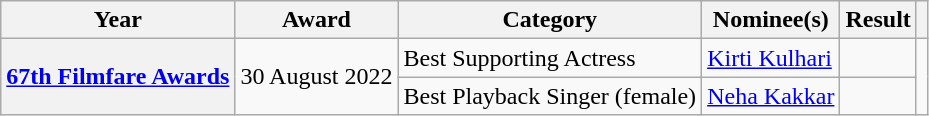<table class="wikitable plainrowheaders sortable">
<tr>
<th scope="col">Year</th>
<th scope="col">Award</th>
<th scope="col">Category</th>
<th scope="col">Nominee(s)</th>
<th scope="col">Result</th>
<th scope="col" class="unsortable"></th>
</tr>
<tr>
<th scope="row" rowspan="2"><a href='#'>67th Filmfare Awards</a></th>
<td rowspan="2">30 August 2022</td>
<td>Best Supporting Actress</td>
<td><a href='#'>Kirti Kulhari</a></td>
<td></td>
<td rowspan="2"></td>
</tr>
<tr>
<td>Best Playback Singer (female)</td>
<td><a href='#'>Neha Kakkar</a></td>
<td></td>
</tr>
</table>
